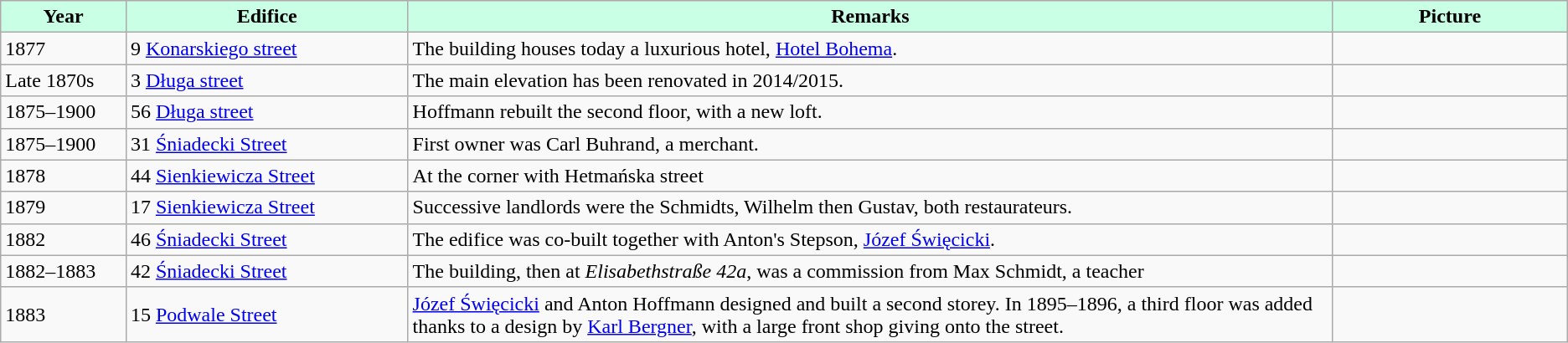<table class="wikitable" style="flex:30em">
<tr align="center" bgcolor="#C9FFE5">
<td width=8%><strong>Year</strong></td>
<td width=18%><strong>Edifice</strong></td>
<td width=59%><strong>Remarks</strong></td>
<td width=15%><strong>Picture</strong></td>
</tr>
<tr ----bgcolor="#FFFFFF">
<td>1877</td>
<td>9 <a href='#'>Konarskiego street</a></td>
<td>The building houses today a luxurious hotel, <a href='#'>Hotel Bohema</a>.</td>
<td></td>
</tr>
<tr ---->
<td>Late 1870s</td>
<td>3 <a href='#'>Długa street</a></td>
<td>The main elevation has been renovated in 2014/2015.</td>
<td></td>
</tr>
<tr ----bgcolor="#FFFFFF">
<td>1875–1900</td>
<td>56 <a href='#'>Długa street</a></td>
<td>Hoffmann rebuilt the second floor, with a new loft.</td>
<td></td>
</tr>
<tr ---->
<td>1875–1900</td>
<td>31 <a href='#'>Śniadecki Street</a></td>
<td>First owner was Carl Buhrand, a merchant.</td>
<td></td>
</tr>
<tr ----bgcolor="#FFFFFF">
<td>1878</td>
<td>44 <a href='#'>Sienkiewicza Street</a></td>
<td>At the corner with Hetmańska street</td>
<td></td>
</tr>
<tr ---->
<td>1879</td>
<td>17 <a href='#'>Sienkiewicza Street</a></td>
<td>Successive landlords were the Schmidts, Wilhelm then Gustav, both restaurateurs.</td>
<td></td>
</tr>
<tr ----bgcolor="#FFFFFF">
<td>1882</td>
<td>46 <a href='#'>Śniadecki Street</a></td>
<td>The edifice was co-built together with Anton's Stepson, <a href='#'>Józef Święcicki</a>.</td>
<td></td>
</tr>
<tr ---->
<td>1882–1883</td>
<td>42 <a href='#'>Śniadecki Street</a></td>
<td>The building, then at <em>Elisabethstraße 42a</em>, was a commission from Max Schmidt, a teacher</td>
<td></td>
</tr>
<tr ----bgcolor="#FFFFFF">
<td>1883</td>
<td>15 <a href='#'>Podwale Street</a></td>
<td><a href='#'>Józef Święcicki</a> and Anton Hoffmann designed and built a second storey. In 1895–1896, a third floor was added thanks to a design by <a href='#'>Karl Bergner</a>, with a large front shop giving onto the street.</td>
<td></td>
</tr>
</table>
